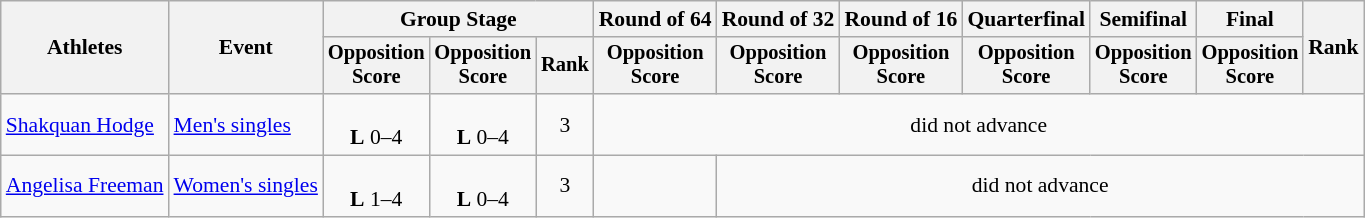<table class="wikitable" style="font-size:90%">
<tr>
<th rowspan=2>Athletes</th>
<th rowspan=2>Event</th>
<th colspan=3>Group Stage</th>
<th>Round of 64</th>
<th>Round of 32</th>
<th>Round of 16</th>
<th>Quarterfinal</th>
<th>Semifinal</th>
<th>Final</th>
<th rowspan=2>Rank</th>
</tr>
<tr style="font-size:95%">
<th>Opposition<br>Score</th>
<th>Opposition<br>Score</th>
<th>Rank</th>
<th>Opposition<br>Score</th>
<th>Opposition<br>Score</th>
<th>Opposition<br>Score</th>
<th>Opposition<br>Score</th>
<th>Opposition<br>Score</th>
<th>Opposition<br>Score</th>
</tr>
<tr align=center>
<td align=left><a href='#'>Shakquan Hodge</a></td>
<td align=left><a href='#'>Men's singles</a></td>
<td><br><strong>L</strong> 0–4</td>
<td><br><strong>L</strong> 0–4</td>
<td>3</td>
<td colspan=7>did not advance</td>
</tr>
<tr align=center>
<td align=left><a href='#'>Angelisa Freeman</a></td>
<td align=left><a href='#'>Women's singles</a></td>
<td><br><strong>L</strong> 1–4</td>
<td><br><strong>L</strong> 0–4</td>
<td>3</td>
<td></td>
<td colspan=6>did not advance</td>
</tr>
</table>
